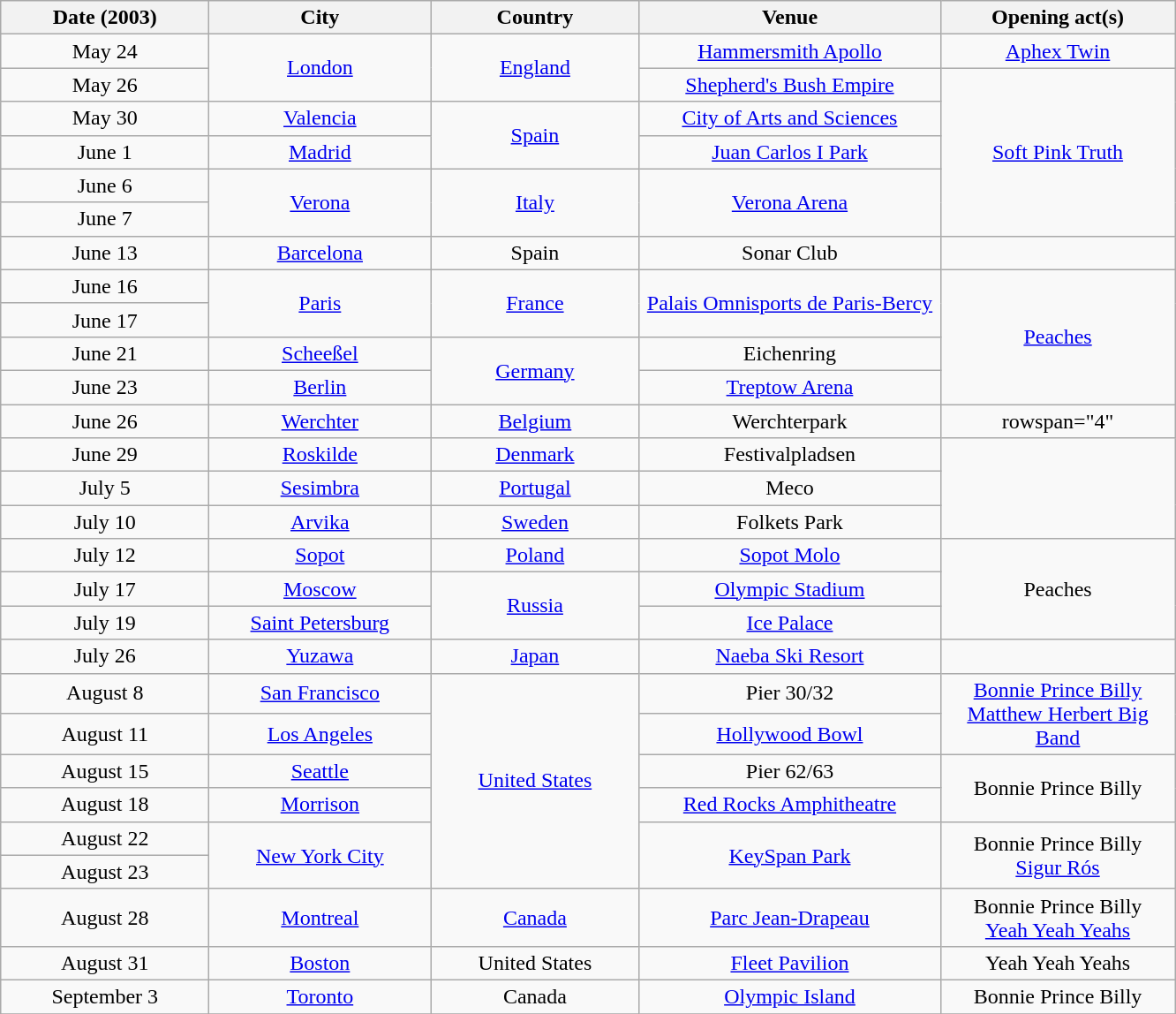<table class="wikitable" style="text-align:center;">
<tr>
<th style="width:150px;">Date (2003)</th>
<th style="width:160px;">City</th>
<th style="width:150px;">Country</th>
<th style="width:220px;">Venue</th>
<th style="width:170px;">Opening act(s)</th>
</tr>
<tr>
<td>May 24</td>
<td rowspan="2"><a href='#'>London</a></td>
<td rowspan="2"><a href='#'>England</a></td>
<td><a href='#'>Hammersmith Apollo</a></td>
<td><a href='#'>Aphex Twin</a></td>
</tr>
<tr>
<td>May 26</td>
<td><a href='#'>Shepherd's Bush Empire</a></td>
<td rowspan="5"><a href='#'>Soft Pink Truth</a></td>
</tr>
<tr>
<td>May 30</td>
<td><a href='#'>Valencia</a></td>
<td rowspan="2"><a href='#'>Spain</a></td>
<td><a href='#'>City of Arts and Sciences</a></td>
</tr>
<tr>
<td>June 1</td>
<td><a href='#'>Madrid</a></td>
<td><a href='#'>Juan Carlos I Park</a></td>
</tr>
<tr>
<td>June 6</td>
<td rowspan="2"><a href='#'>Verona</a></td>
<td rowspan="2"><a href='#'>Italy</a></td>
<td rowspan="2"><a href='#'>Verona Arena</a></td>
</tr>
<tr>
<td>June 7</td>
</tr>
<tr>
<td>June 13</td>
<td><a href='#'>Barcelona</a></td>
<td>Spain</td>
<td>Sonar Club</td>
<td></td>
</tr>
<tr>
<td>June 16</td>
<td rowspan="2"><a href='#'>Paris</a></td>
<td rowspan="2"><a href='#'>France</a></td>
<td rowspan="2"><a href='#'>Palais Omnisports de Paris-Bercy</a></td>
<td rowspan="4"><a href='#'>Peaches</a></td>
</tr>
<tr>
<td>June 17</td>
</tr>
<tr>
<td>June 21</td>
<td><a href='#'>Scheeßel</a></td>
<td rowspan="2"><a href='#'>Germany</a></td>
<td>Eichenring</td>
</tr>
<tr>
<td>June 23</td>
<td><a href='#'>Berlin</a></td>
<td><a href='#'>Treptow Arena</a></td>
</tr>
<tr>
<td>June 26</td>
<td><a href='#'>Werchter</a></td>
<td><a href='#'>Belgium</a></td>
<td>Werchterpark</td>
<td>rowspan="4" </td>
</tr>
<tr>
<td>June 29</td>
<td><a href='#'>Roskilde</a></td>
<td><a href='#'>Denmark</a></td>
<td>Festivalpladsen</td>
</tr>
<tr>
<td>July 5</td>
<td><a href='#'>Sesimbra</a></td>
<td><a href='#'>Portugal</a></td>
<td>Meco</td>
</tr>
<tr>
<td>July 10</td>
<td><a href='#'>Arvika</a></td>
<td><a href='#'>Sweden</a></td>
<td>Folkets Park</td>
</tr>
<tr>
<td>July 12</td>
<td><a href='#'>Sopot</a></td>
<td><a href='#'>Poland</a></td>
<td><a href='#'>Sopot Molo</a></td>
<td rowspan="3">Peaches</td>
</tr>
<tr>
<td>July 17</td>
<td><a href='#'>Moscow</a></td>
<td rowspan="2"><a href='#'>Russia</a></td>
<td><a href='#'>Olympic Stadium</a></td>
</tr>
<tr>
<td>July 19</td>
<td><a href='#'>Saint Petersburg</a></td>
<td><a href='#'>Ice Palace</a></td>
</tr>
<tr>
<td>July 26</td>
<td><a href='#'>Yuzawa</a></td>
<td><a href='#'>Japan</a></td>
<td><a href='#'>Naeba Ski Resort</a></td>
<td></td>
</tr>
<tr>
<td>August 8</td>
<td><a href='#'>San Francisco</a></td>
<td rowspan="6"><a href='#'>United States</a></td>
<td>Pier 30/32</td>
<td rowspan="2"><a href='#'>Bonnie Prince Billy</a><br><a href='#'>Matthew Herbert Big Band</a></td>
</tr>
<tr>
<td>August 11</td>
<td><a href='#'>Los Angeles</a></td>
<td><a href='#'>Hollywood Bowl</a></td>
</tr>
<tr>
<td>August 15</td>
<td><a href='#'>Seattle</a></td>
<td>Pier 62/63</td>
<td rowspan="2">Bonnie Prince Billy</td>
</tr>
<tr>
<td>August 18</td>
<td><a href='#'>Morrison</a></td>
<td><a href='#'>Red Rocks Amphitheatre</a></td>
</tr>
<tr>
<td>August 22</td>
<td rowspan="2"><a href='#'>New York City</a></td>
<td rowspan="2"><a href='#'>KeySpan Park</a></td>
<td rowspan="2">Bonnie Prince Billy<br><a href='#'>Sigur Rós</a></td>
</tr>
<tr>
<td>August 23</td>
</tr>
<tr>
<td>August 28</td>
<td><a href='#'>Montreal</a></td>
<td><a href='#'>Canada</a></td>
<td><a href='#'>Parc Jean-Drapeau</a></td>
<td>Bonnie Prince Billy<br><a href='#'>Yeah Yeah Yeahs</a></td>
</tr>
<tr>
<td>August 31</td>
<td><a href='#'>Boston</a></td>
<td>United States</td>
<td><a href='#'>Fleet Pavilion</a></td>
<td>Yeah Yeah Yeahs</td>
</tr>
<tr>
<td>September 3</td>
<td><a href='#'>Toronto</a></td>
<td>Canada</td>
<td><a href='#'>Olympic Island</a></td>
<td>Bonnie Prince Billy</td>
</tr>
<tr>
</tr>
</table>
